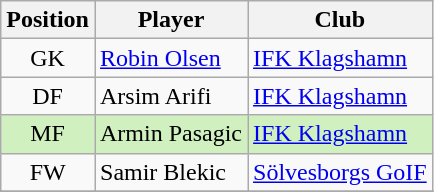<table class="wikitable" style="text-align:center; float:left; margin-right:1em;">
<tr>
<th>Position</th>
<th>Player</th>
<th>Club</th>
</tr>
<tr>
<td>GK</td>
<td align="left"> <a href='#'>Robin Olsen</a></td>
<td align="left"><a href='#'>IFK Klagshamn</a></td>
</tr>
<tr>
<td>DF</td>
<td align="left"> Arsim Arifi</td>
<td align="left"><a href='#'>IFK Klagshamn</a></td>
</tr>
<tr bgcolor=#D0F0C0>
<td>MF</td>
<td align="left"> Armin Pasagic</td>
<td align="left"><a href='#'>IFK Klagshamn</a></td>
</tr>
<tr>
<td>FW</td>
<td align="left"> Samir Blekic</td>
<td align="left"><a href='#'>Sölvesborgs GoIF</a></td>
</tr>
<tr>
</tr>
</table>
